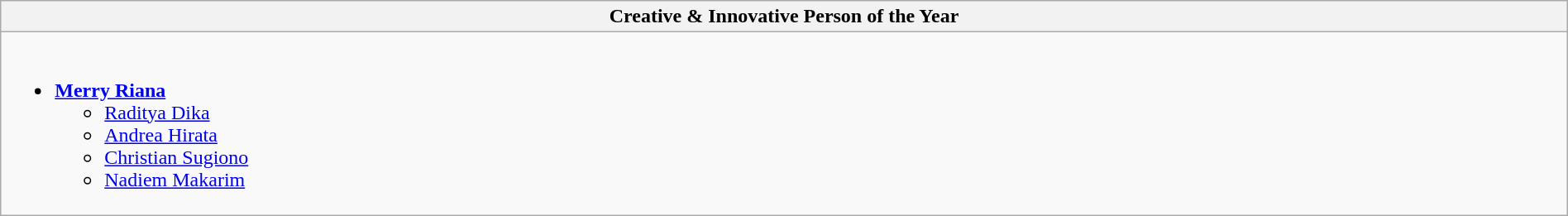<table class="wikitable" style="width:100%;">
<tr>
<th>Creative & Innovative Person of the Year</th>
</tr>
<tr>
<td valign="top"><br><ul><li><strong><a href='#'>Merry Riana</a></strong><ul><li><a href='#'>Raditya Dika</a></li><li><a href='#'>Andrea Hirata</a></li><li><a href='#'>Christian Sugiono</a></li><li><a href='#'>Nadiem Makarim</a></li></ul></li></ul></td>
</tr>
</table>
